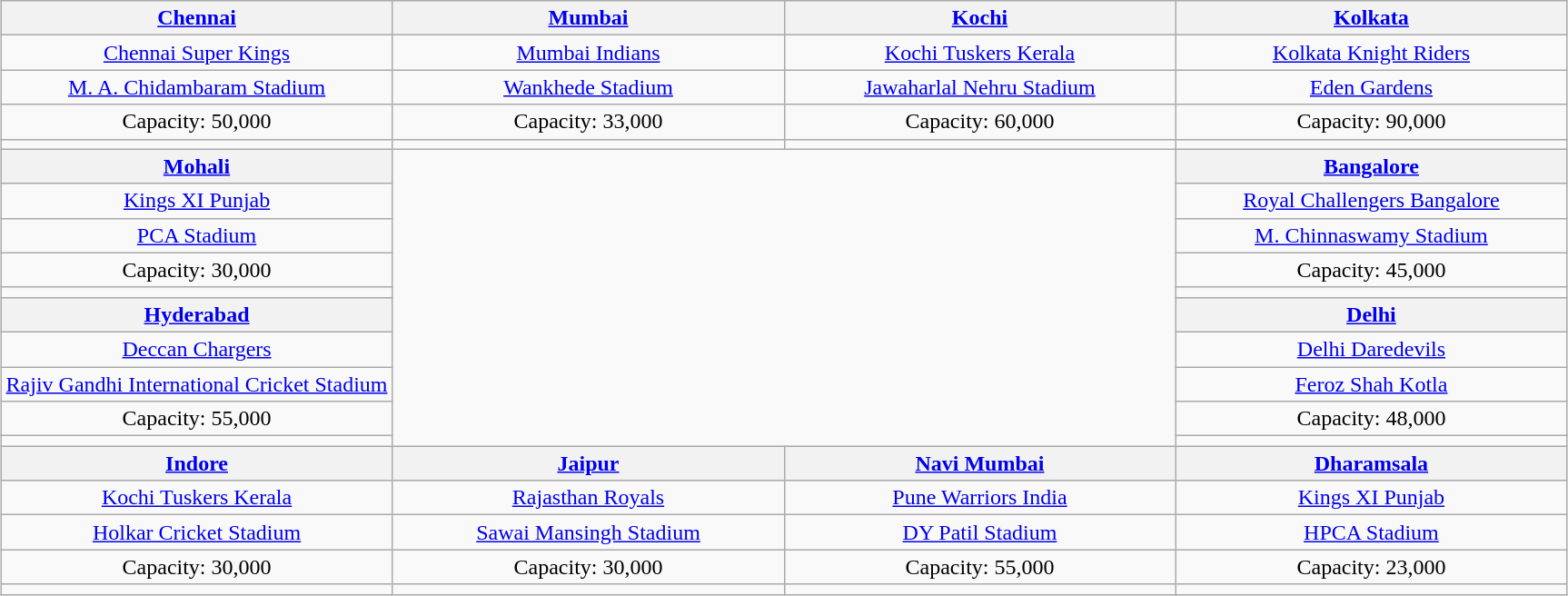<table class="wikitable" style="text-align:center; margin:0 auto">
<tr>
<th width="25%"><a href='#'>Chennai</a></th>
<th width="25%"><a href='#'>Mumbai</a></th>
<th width="25%"><a href='#'>Kochi</a></th>
<th width="25%"><a href='#'>Kolkata</a></th>
</tr>
<tr>
<td><a href='#'>Chennai Super Kings</a></td>
<td><a href='#'>Mumbai Indians</a></td>
<td><a href='#'>Kochi Tuskers Kerala</a></td>
<td><a href='#'>Kolkata Knight Riders</a></td>
</tr>
<tr>
<td><a href='#'>M. A. Chidambaram Stadium</a></td>
<td><a href='#'>Wankhede Stadium</a></td>
<td><a href='#'>Jawaharlal Nehru Stadium</a></td>
<td><a href='#'>Eden Gardens</a></td>
</tr>
<tr>
<td>Capacity: 50,000</td>
<td>Capacity: 33,000</td>
<td>Capacity: 60,000</td>
<td>Capacity: 90,000</td>
</tr>
<tr>
<td></td>
<td></td>
<td></td>
<td></td>
</tr>
<tr>
<th><a href='#'>Mohali</a></th>
<td rowspan="10" colspan="2"></td>
<th><a href='#'>Bangalore</a></th>
</tr>
<tr>
<td><a href='#'>Kings XI Punjab</a></td>
<td><a href='#'>Royal Challengers Bangalore</a></td>
</tr>
<tr>
<td><a href='#'>PCA Stadium</a></td>
<td><a href='#'>M. Chinnaswamy Stadium</a></td>
</tr>
<tr>
<td>Capacity: 30,000</td>
<td>Capacity: 45,000</td>
</tr>
<tr>
<td></td>
<td></td>
</tr>
<tr>
<th><a href='#'>Hyderabad</a></th>
<th><a href='#'>Delhi</a></th>
</tr>
<tr>
<td><a href='#'>Deccan Chargers</a></td>
<td><a href='#'>Delhi Daredevils</a></td>
</tr>
<tr>
<td><a href='#'>Rajiv Gandhi International Cricket Stadium</a></td>
<td><a href='#'>Feroz Shah Kotla</a></td>
</tr>
<tr>
<td>Capacity: 55,000</td>
<td>Capacity: 48,000</td>
</tr>
<tr>
<td></td>
<td></td>
</tr>
<tr>
<th><a href='#'>Indore</a></th>
<th><a href='#'>Jaipur</a></th>
<th><a href='#'>Navi Mumbai</a></th>
<th><a href='#'>Dharamsala</a></th>
</tr>
<tr>
<td><a href='#'>Kochi Tuskers Kerala</a></td>
<td><a href='#'>Rajasthan Royals</a></td>
<td><a href='#'>Pune Warriors India</a></td>
<td><a href='#'>Kings XI Punjab</a></td>
</tr>
<tr>
<td><a href='#'>Holkar Cricket Stadium</a></td>
<td><a href='#'>Sawai Mansingh Stadium</a></td>
<td><a href='#'>DY Patil Stadium</a></td>
<td><a href='#'>HPCA Stadium</a></td>
</tr>
<tr>
<td>Capacity: 30,000</td>
<td>Capacity: 30,000</td>
<td>Capacity: 55,000</td>
<td>Capacity: 23,000</td>
</tr>
<tr>
<td></td>
<td></td>
<td></td>
<td></td>
</tr>
</table>
